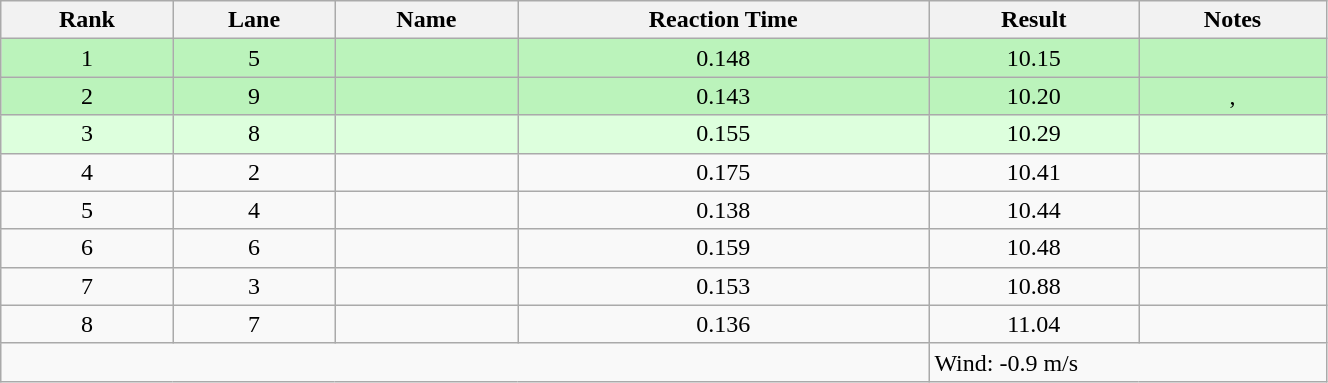<table class="wikitable sortable" style="text-align:center;width: 70%">
<tr>
<th>Rank</th>
<th>Lane</th>
<th>Name</th>
<th>Reaction Time</th>
<th>Result</th>
<th>Notes</th>
</tr>
<tr bgcolor=bbf3bb>
<td>1</td>
<td>5</td>
<td align="left"></td>
<td>0.148</td>
<td>10.15</td>
<td></td>
</tr>
<tr bgcolor=bbf3bb>
<td>2</td>
<td>9</td>
<td align="left"></td>
<td>0.143</td>
<td>10.20</td>
<td>, </td>
</tr>
<tr bgcolor=ddffdd>
<td>3</td>
<td>8</td>
<td align="left"></td>
<td>0.155</td>
<td>10.29</td>
<td></td>
</tr>
<tr>
<td>4</td>
<td>2</td>
<td align="left"></td>
<td>0.175</td>
<td>10.41</td>
<td></td>
</tr>
<tr>
<td>5</td>
<td>4</td>
<td align="left"></td>
<td>0.138</td>
<td>10.44</td>
<td></td>
</tr>
<tr>
<td>6</td>
<td>6</td>
<td align="left"></td>
<td>0.159</td>
<td>10.48</td>
<td></td>
</tr>
<tr>
<td>7</td>
<td>3</td>
<td align="left"></td>
<td>0.153</td>
<td>10.88</td>
<td></td>
</tr>
<tr>
<td>8</td>
<td>7</td>
<td align="left"></td>
<td>0.136</td>
<td>11.04</td>
<td></td>
</tr>
<tr class="sortbottom">
<td colspan=4></td>
<td colspan="2" style="text-align:left;">Wind: -0.9 m/s</td>
</tr>
</table>
